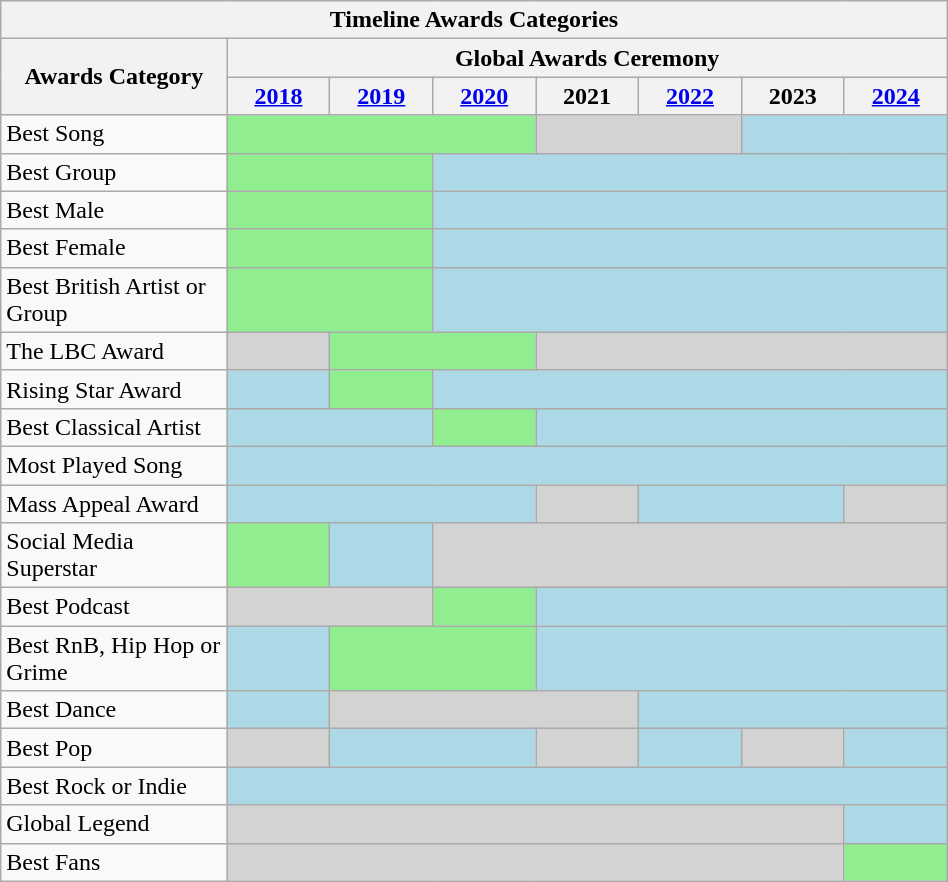<table class="wikitable plainrowheaders collapsible mw-collapsible" style="width:50%;">
<tr>
<th colspan="8">Timeline Awards Categories</th>
</tr>
<tr>
<th rowspan="2" style="width:11%;">Awards Category</th>
<th colspan="7">Global Awards Ceremony</th>
</tr>
<tr>
<th style="width:4%;"><a href='#'>2018</a></th>
<th style="width:4%;"><a href='#'>2019</a></th>
<th style="width:4%;"><a href='#'>2020</a></th>
<th style="width:4%;">2021</th>
<th style="width:4%;"><a href='#'>2022</a></th>
<th style="width:4%;">2023</th>
<th style="width:4%;"><a href='#'>2024</a></th>
</tr>
<tr>
<td>Best Song</td>
<td colspan="3" style="background: lightgreen;"></td>
<td colspan="2"  style="background: lightgrey;"></td>
<td colspan="2" style="background: lightblue;"></td>
</tr>
<tr>
<td>Best Group</td>
<td colspan="2" style="background: lightgreen;"></td>
<td colspan="5"  style="background: lightblue;"></td>
</tr>
<tr>
<td>Best Male</td>
<td colspan="2" style="background: lightgreen;"></td>
<td colspan="5"  style="background: lightblue;"></td>
</tr>
<tr>
<td>Best Female</td>
<td colspan="2" style="background: lightgreen;"></td>
<td colspan="5"  style="background: lightblue;"></td>
</tr>
<tr>
<td>Best British Artist or Group</td>
<td colspan="2" style="background: lightgreen;"></td>
<td colspan="5"  style="background: lightblue;"></td>
</tr>
<tr>
<td>The LBC Award</td>
<td colspan="1"  style="background: lightgrey;"></td>
<td colspan="2" style="background: lightgreen;"></td>
<td colspan="4"  style="background: lightgrey;"></td>
</tr>
<tr>
<td>Rising Star Award</td>
<td colspan="1"  style="background: lightblue;"></td>
<td colspan="1"  style="background: lightgreen;"></td>
<td colspan="5"  style="background: lightblue;"></td>
</tr>
<tr>
<td>Best Classical Artist</td>
<td colspan="2" style="background: lightblue;"></td>
<td colspan="1"  style="background: lightgreen;"></td>
<td colspan="4"  style="background: lightblue;"></td>
</tr>
<tr>
<td>Most Played Song</td>
<td colspan="7"  style="background: lightblue;"></td>
</tr>
<tr>
<td>Mass Appeal Award</td>
<td colspan="3" style="background: lightblue;"></td>
<td colspan="1"  style="background: lightgrey;"></td>
<td colspan="2"  style="background: lightblue;"></td>
<td colspan="1"  style="background: lightgrey;"></td>
</tr>
<tr>
<td>Social Media Superstar</td>
<td colspan="1"  style="background: lightgreen;"></td>
<td colspan="1"  style="background: lightblue;"></td>
<td colspan="5"  style="background: lightgrey;"></td>
</tr>
<tr>
<td>Best Podcast</td>
<td colspan="2"  style="background: lightgrey;"></td>
<td colspan="1"  style="background: lightgreen;"></td>
<td colspan="4"  style="background: lightblue;"></td>
</tr>
<tr>
<td>Best RnB, Hip Hop or Grime</td>
<td colspan="1"  style="background: lightblue;"></td>
<td colspan="2"  style="background: lightgreen;"></td>
<td colspan="4"  style="background: lightblue;"></td>
</tr>
<tr>
<td>Best Dance</td>
<td colspan="1"  style="background: lightblue;"></td>
<td colspan="3"  style="background: lightgrey;"></td>
<td colspan="3"  style="background: lightblue;"></td>
</tr>
<tr>
<td>Best Pop</td>
<td colspan="1"  style="background: lightgrey;"></td>
<td colspan="2"  style="background: lightblue;"></td>
<td colspan="1"  style="background: lightgrey;"></td>
<td colspan="1"  style="background: lightblue;"></td>
<td colspan="1"  style="background: lightgrey;"></td>
<td colspan="1"  style="background: lightblue;"></td>
</tr>
<tr>
<td>Best Rock or Indie</td>
<td colspan="7"  style="background: lightblue;"></td>
</tr>
<tr>
<td>Global Legend</td>
<td colspan="6"  style="background: lightgrey;"></td>
<td colspan="1"  style="background: lightblue;"></td>
</tr>
<tr>
<td>Best Fans</td>
<td colspan="6"  style="background: lightgrey;"></td>
<td colspan="1"  style="background: lightgreen;"></td>
</tr>
</table>
